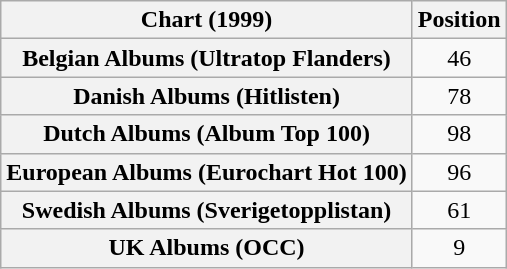<table class="wikitable plainrowheaders sortable">
<tr>
<th>Chart (1999)</th>
<th>Position</th>
</tr>
<tr>
<th scope="row">Belgian Albums (Ultratop Flanders)</th>
<td style="text-align:center;">46</td>
</tr>
<tr>
<th scope="row">Danish Albums (Hitlisten)</th>
<td style="text-align:center;">78</td>
</tr>
<tr>
<th scope="row">Dutch Albums (Album Top 100)</th>
<td style="text-align:center;">98</td>
</tr>
<tr>
<th scope="row">European Albums (Eurochart Hot 100)</th>
<td style="text-align:center;">96</td>
</tr>
<tr>
<th scope="row">Swedish Albums (Sverigetopplistan)</th>
<td style="text-align:center;">61</td>
</tr>
<tr>
<th scope="row">UK Albums (OCC)</th>
<td style="text-align:center;">9</td>
</tr>
</table>
